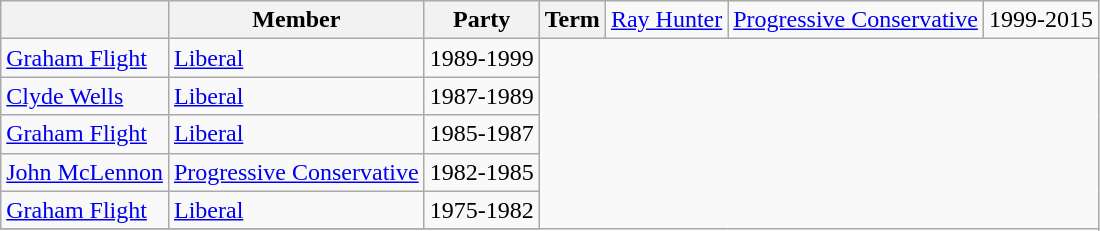<table class="wikitable">
<tr>
<th> </th>
<th>Member</th>
<th>Party</th>
<th>Term<br></th>
<td><a href='#'>Ray Hunter</a></td>
<td><a href='#'>Progressive Conservative</a></td>
<td>1999-2015</td>
</tr>
<tr>
<td><a href='#'>Graham Flight</a></td>
<td><a href='#'>Liberal</a></td>
<td>1989-1999</td>
</tr>
<tr>
<td><a href='#'>Clyde Wells</a></td>
<td><a href='#'>Liberal</a></td>
<td>1987-1989</td>
</tr>
<tr>
<td><a href='#'>Graham Flight</a></td>
<td><a href='#'>Liberal</a></td>
<td>1985-1987</td>
</tr>
<tr>
<td><a href='#'>John McLennon</a></td>
<td><a href='#'>Progressive Conservative</a></td>
<td>1982-1985</td>
</tr>
<tr>
<td><a href='#'>Graham Flight</a></td>
<td><a href='#'>Liberal</a></td>
<td>1975-1982</td>
</tr>
<tr>
</tr>
</table>
